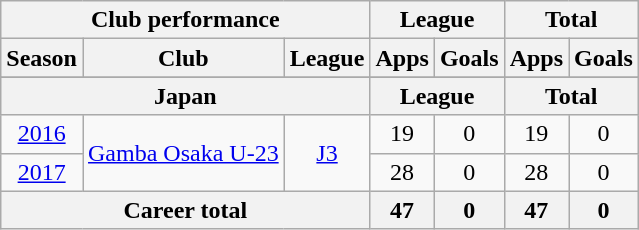<table class="wikitable" style="text-align:center">
<tr>
<th colspan=3>Club performance</th>
<th colspan=2>League</th>
<th colspan=2>Total</th>
</tr>
<tr>
<th>Season</th>
<th>Club</th>
<th>League</th>
<th>Apps</th>
<th>Goals</th>
<th>Apps</th>
<th>Goals</th>
</tr>
<tr>
</tr>
<tr>
<th colspan=3>Japan</th>
<th colspan=2>League</th>
<th colspan=2>Total</th>
</tr>
<tr>
<td><a href='#'>2016</a></td>
<td rowspan="2"><a href='#'>Gamba Osaka U-23</a></td>
<td rowspan="2"><a href='#'>J3</a></td>
<td>19</td>
<td>0</td>
<td>19</td>
<td>0</td>
</tr>
<tr>
<td><a href='#'>2017</a></td>
<td>28</td>
<td>0</td>
<td>28</td>
<td>0</td>
</tr>
<tr>
<th colspan=3>Career total</th>
<th>47</th>
<th>0</th>
<th>47</th>
<th>0</th>
</tr>
</table>
